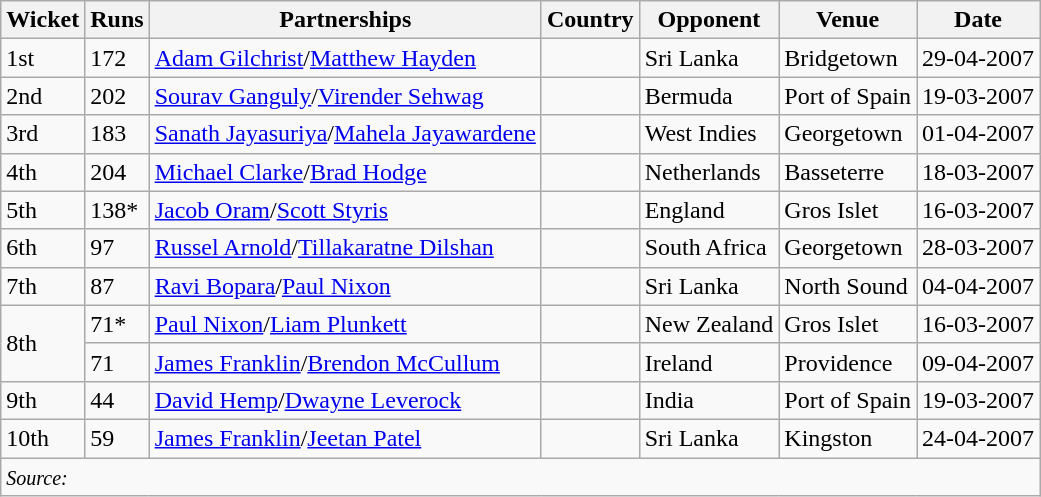<table class="wikitable">
<tr>
<th>Wicket</th>
<th>Runs</th>
<th>Partnerships</th>
<th>Country</th>
<th>Opponent</th>
<th>Venue</th>
<th>Date</th>
</tr>
<tr>
<td>1st</td>
<td>172</td>
<td><a href='#'>Adam Gilchrist</a>/<a href='#'>Matthew Hayden</a></td>
<td></td>
<td>Sri Lanka</td>
<td>Bridgetown</td>
<td>29-04-2007</td>
</tr>
<tr>
<td>2nd</td>
<td>202</td>
<td><a href='#'>Sourav Ganguly</a>/<a href='#'>Virender Sehwag</a></td>
<td></td>
<td>Bermuda</td>
<td>Port of Spain</td>
<td>19-03-2007</td>
</tr>
<tr>
<td>3rd</td>
<td>183</td>
<td><a href='#'>Sanath Jayasuriya</a>/<a href='#'>Mahela Jayawardene</a></td>
<td></td>
<td>West Indies</td>
<td>Georgetown</td>
<td>01-04-2007</td>
</tr>
<tr>
<td>4th</td>
<td>204</td>
<td><a href='#'>Michael Clarke</a>/<a href='#'>Brad Hodge</a></td>
<td></td>
<td>Netherlands</td>
<td>Basseterre</td>
<td>18-03-2007</td>
</tr>
<tr>
<td>5th</td>
<td>138*</td>
<td><a href='#'>Jacob Oram</a>/<a href='#'>Scott Styris</a></td>
<td></td>
<td>England</td>
<td>Gros Islet</td>
<td>16-03-2007</td>
</tr>
<tr>
<td>6th</td>
<td>97</td>
<td><a href='#'>Russel Arnold</a>/<a href='#'>Tillakaratne Dilshan</a></td>
<td></td>
<td>South Africa</td>
<td>Georgetown</td>
<td>28-03-2007</td>
</tr>
<tr>
<td>7th</td>
<td>87</td>
<td><a href='#'>Ravi Bopara</a>/<a href='#'>Paul Nixon</a></td>
<td></td>
<td>Sri Lanka</td>
<td>North Sound</td>
<td>04-04-2007</td>
</tr>
<tr>
<td rowspan=2>8th</td>
<td>71*</td>
<td><a href='#'>Paul Nixon</a>/<a href='#'>Liam Plunkett</a></td>
<td></td>
<td>New Zealand</td>
<td>Gros Islet</td>
<td>16-03-2007</td>
</tr>
<tr>
<td>71</td>
<td><a href='#'>James Franklin</a>/<a href='#'>Brendon McCullum</a></td>
<td></td>
<td>Ireland</td>
<td>Providence</td>
<td>09-04-2007</td>
</tr>
<tr>
<td>9th</td>
<td>44</td>
<td><a href='#'>David Hemp</a>/<a href='#'>Dwayne Leverock</a></td>
<td></td>
<td>India</td>
<td>Port of Spain</td>
<td>19-03-2007</td>
</tr>
<tr>
<td>10th</td>
<td>59</td>
<td><a href='#'>James Franklin</a>/<a href='#'>Jeetan Patel</a></td>
<td></td>
<td>Sri Lanka</td>
<td>Kingston</td>
<td>24-04-2007</td>
</tr>
<tr>
<td colspan=7><small><em>Source: </em></small></td>
</tr>
</table>
